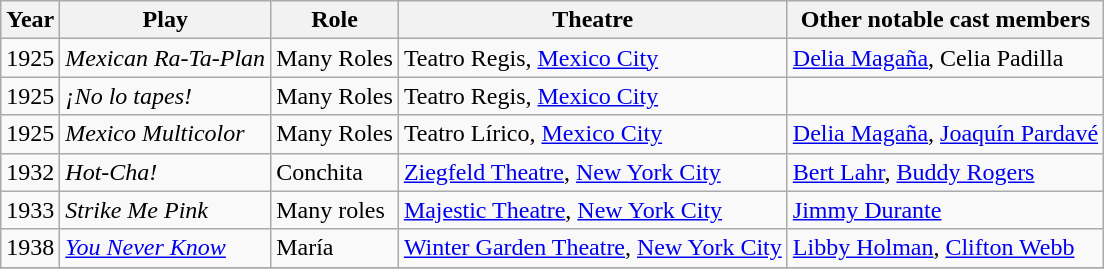<table class="wikitable">
<tr>
<th>Year</th>
<th>Play</th>
<th>Role</th>
<th>Theatre</th>
<th>Other notable cast members</th>
</tr>
<tr>
<td>1925</td>
<td><em>Mexican Ra-Ta-Plan</em></td>
<td>Many Roles</td>
<td>Teatro Regis, <a href='#'>Mexico City</a></td>
<td><a href='#'>Delia Magaña</a>, Celia Padilla</td>
</tr>
<tr>
<td>1925</td>
<td><em>¡No lo tapes!</em></td>
<td>Many Roles</td>
<td>Teatro Regis, <a href='#'>Mexico City</a></td>
<td></td>
</tr>
<tr>
<td>1925</td>
<td><em>Mexico Multicolor</em></td>
<td>Many Roles</td>
<td>Teatro Lírico, <a href='#'>Mexico City</a></td>
<td><a href='#'>Delia Magaña</a>, <a href='#'>Joaquín Pardavé</a></td>
</tr>
<tr>
<td>1932</td>
<td><em>Hot-Cha!</em></td>
<td>Conchita</td>
<td><a href='#'>Ziegfeld Theatre</a>, <a href='#'>New York City</a></td>
<td><a href='#'>Bert Lahr</a>, <a href='#'>Buddy Rogers</a></td>
</tr>
<tr>
<td>1933</td>
<td><em>Strike Me Pink</em></td>
<td>Many roles</td>
<td><a href='#'>Majestic Theatre</a>, <a href='#'>New York City</a></td>
<td><a href='#'>Jimmy Durante</a></td>
</tr>
<tr>
<td>1938</td>
<td><em><a href='#'>You Never Know</a></em></td>
<td>María</td>
<td><a href='#'>Winter Garden Theatre</a>, <a href='#'>New York City</a></td>
<td><a href='#'>Libby Holman</a>, <a href='#'>Clifton Webb</a></td>
</tr>
<tr>
</tr>
</table>
